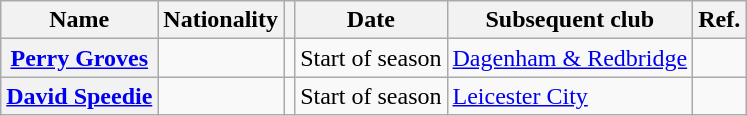<table class="wikitable plainrowheaders">
<tr>
<th scope="col">Name</th>
<th scope="col">Nationality</th>
<th scope="col"></th>
<th scope="col">Date</th>
<th scope="col">Subsequent club</th>
<th scope="col">Ref.</th>
</tr>
<tr>
<th scope="row"><a href='#'>Perry Groves</a></th>
<td></td>
<td align="center"></td>
<td>Start of season</td>
<td> <a href='#'>Dagenham & Redbridge</a></td>
<td align="center"></td>
</tr>
<tr>
<th scope="row"><a href='#'>David Speedie</a></th>
<td></td>
<td align="center"></td>
<td>Start of season</td>
<td> <a href='#'>Leicester City</a></td>
<td align="center"></td>
</tr>
</table>
